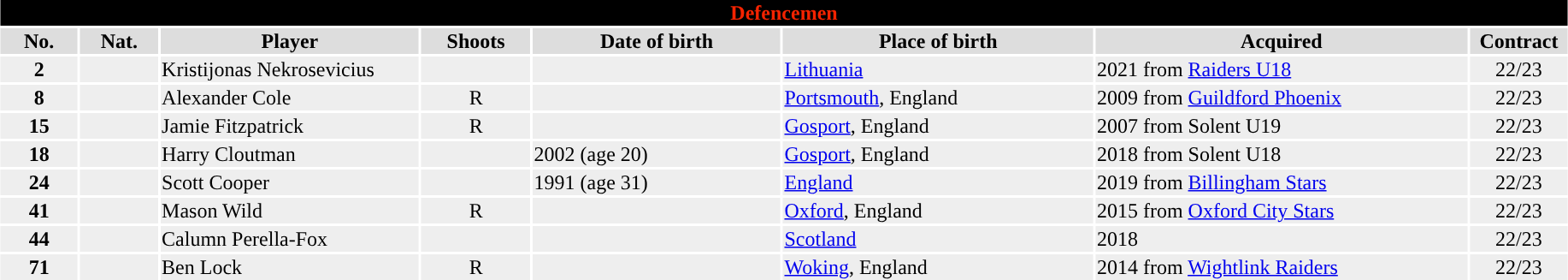<table class="toccolours"  style="width:97%; clear:both; margin:1.5em auto; text-align:center;">
<tr style="background:#ddd;">
<th colspan="11" style="background:black; color:#f42300;”">Defencemen</th>
</tr>
<tr style="background:#ddd;">
<th width=5%>No.</th>
<th width=5%>Nat.</th>
<th !width=22%>Player</th>
<th width=7%>Shoots</th>
<th width=16%>Date of birth</th>
<th width=20%>Place of birth</th>
<th width=24%>Acquired</th>
<td><strong>Contract</strong></td>
</tr>
<tr style="background:#eee;">
<td><strong>2</strong></td>
<td></td>
<td align=left>Kristijonas Nekrosevicius</td>
<td></td>
<td align=left></td>
<td align=left><a href='#'>Lithuania</a></td>
<td align=left>2021 from <a href='#'>Raiders U18</a></td>
<td>22/23</td>
</tr>
<tr style="background:#eee;">
<td><strong>8</strong></td>
<td></td>
<td align=left>Alexander Cole</td>
<td>R</td>
<td align=left></td>
<td align=left><a href='#'>Portsmouth</a>, England</td>
<td align=left>2009 from <a href='#'>Guildford Phoenix</a></td>
<td>22/23</td>
</tr>
<tr style="background:#eee;">
<td><strong>15</strong></td>
<td></td>
<td align=left>Jamie Fitzpatrick</td>
<td>R</td>
<td align=left></td>
<td align=left><a href='#'>Gosport</a>, England</td>
<td align=left>2007 from Solent U19</td>
<td>22/23</td>
</tr>
<tr style="background:#eee;">
<td><strong>18</strong></td>
<td></td>
<td align=left>Harry Cloutman</td>
<td></td>
<td align=left>2002 (age 20)</td>
<td align=left><a href='#'>Gosport</a>, England</td>
<td align=left>2018 from Solent U18</td>
<td>22/23</td>
</tr>
<tr style="background:#eee;">
<td><strong>24</strong></td>
<td></td>
<td align=left>Scott Cooper</td>
<td></td>
<td align=left>1991 (age 31)</td>
<td align=left><a href='#'>England</a></td>
<td align=left>2019 from <a href='#'>Billingham Stars</a></td>
<td>22/23</td>
</tr>
<tr style="background:#eee;">
<td><strong>41</strong></td>
<td></td>
<td align=left>Mason Wild</td>
<td>R</td>
<td align=left></td>
<td align=left><a href='#'>Oxford</a>, England</td>
<td align=left>2015 from <a href='#'>Oxford City Stars</a></td>
<td>22/23</td>
</tr>
<tr style="background:#eee;">
<td><strong>44</strong></td>
<td></td>
<td align=left>Calumn Perella-Fox</td>
<td></td>
<td align=left></td>
<td align=left><a href='#'>Scotland</a></td>
<td align=left>2018</td>
<td>22/23</td>
</tr>
<tr style="background:#eee;">
<td><strong>71</strong></td>
<td></td>
<td align=left>Ben Lock</td>
<td>R</td>
<td align=left></td>
<td align=left><a href='#'>Woking</a>, England</td>
<td align=left>2014 from <a href='#'>Wightlink Raiders</a></td>
<td>22/23</td>
</tr>
</table>
